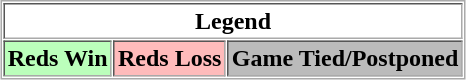<table align="center" border="1" cellpadding="2" cellspacing="1" style="border:1px solid #aaa">
<tr>
<th colspan="3">Legend</th>
</tr>
<tr>
<th bgcolor="bbffbb">Reds Win</th>
<th bgcolor="ffbbbb">Reds Loss</th>
<th bgcolor="bbbbbb">Game Tied/Postponed</th>
</tr>
</table>
